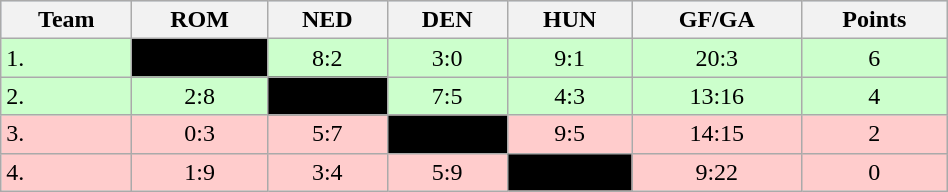<table class="wikitable" bgcolor="#EFEFFF" width="50%">
<tr bgcolor="#BCD2EE">
<th>Team</th>
<th>ROM</th>
<th>NED</th>
<th>DEN</th>
<th>HUN</th>
<th>GF/GA</th>
<th>Points</th>
</tr>
<tr bgcolor="#ccffcc" align="center">
<td align="left">1. </td>
<td style="background:#000000;"></td>
<td>8:2</td>
<td>3:0</td>
<td>9:1</td>
<td>20:3</td>
<td>6</td>
</tr>
<tr bgcolor="#ccffcc" align="center">
<td align="left">2. </td>
<td>2:8</td>
<td style="background:#000000;"></td>
<td>7:5</td>
<td>4:3</td>
<td>13:16</td>
<td>4</td>
</tr>
<tr bgcolor="#ffcccc" align="center">
<td align="left">3. </td>
<td>0:3</td>
<td>5:7</td>
<td style="background:#000000;"></td>
<td>9:5</td>
<td>14:15</td>
<td>2</td>
</tr>
<tr bgcolor="#ffcccc" align="center">
<td align="left">4. </td>
<td>1:9</td>
<td>3:4</td>
<td>5:9</td>
<td style="background:#000000;"></td>
<td>9:22</td>
<td>0</td>
</tr>
</table>
